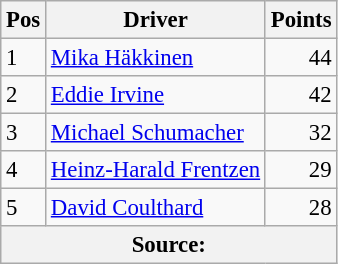<table class="wikitable" style="font-size: 95%;">
<tr>
<th>Pos</th>
<th>Driver</th>
<th>Points</th>
</tr>
<tr>
<td>1</td>
<td> <a href='#'>Mika Häkkinen</a></td>
<td align="right">44</td>
</tr>
<tr>
<td>2</td>
<td> <a href='#'>Eddie Irvine</a></td>
<td align="right">42</td>
</tr>
<tr>
<td>3</td>
<td> <a href='#'>Michael Schumacher</a></td>
<td align="right">32</td>
</tr>
<tr>
<td>4</td>
<td> <a href='#'>Heinz-Harald Frentzen</a></td>
<td align="right">29</td>
</tr>
<tr>
<td>5</td>
<td> <a href='#'>David Coulthard</a></td>
<td align="right">28</td>
</tr>
<tr>
<th colspan=4>Source: </th>
</tr>
</table>
